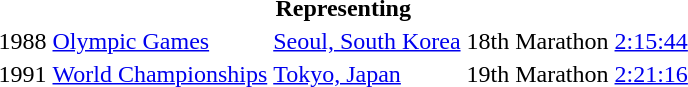<table>
<tr>
<th colspan="6">Representing </th>
</tr>
<tr>
<td>1988</td>
<td><a href='#'>Olympic Games</a></td>
<td><a href='#'>Seoul, South Korea</a></td>
<td>18th</td>
<td>Marathon</td>
<td><a href='#'>2:15:44</a></td>
</tr>
<tr>
<td>1991</td>
<td><a href='#'>World Championships</a></td>
<td><a href='#'>Tokyo, Japan</a></td>
<td>19th</td>
<td>Marathon</td>
<td><a href='#'>2:21:16</a></td>
</tr>
</table>
